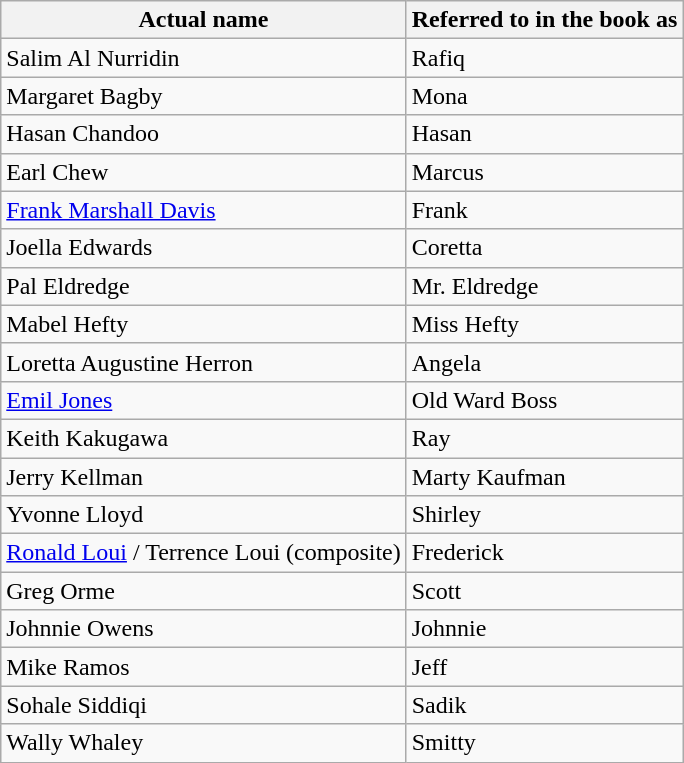<table class="wikitable">
<tr>
<th>Actual name</th>
<th>Referred to in the book as</th>
</tr>
<tr>
<td>Salim Al Nurridin</td>
<td>Rafiq</td>
</tr>
<tr>
<td>Margaret Bagby</td>
<td>Mona</td>
</tr>
<tr>
<td>Hasan Chandoo</td>
<td>Hasan</td>
</tr>
<tr>
<td>Earl Chew</td>
<td>Marcus</td>
</tr>
<tr>
<td><a href='#'>Frank Marshall Davis</a></td>
<td>Frank</td>
</tr>
<tr>
<td>Joella Edwards</td>
<td>Coretta</td>
</tr>
<tr>
<td>Pal Eldredge</td>
<td>Mr. Eldredge</td>
</tr>
<tr>
<td>Mabel Hefty</td>
<td>Miss Hefty</td>
</tr>
<tr>
<td>Loretta Augustine Herron</td>
<td>Angela</td>
</tr>
<tr>
<td><a href='#'>Emil Jones</a></td>
<td>Old Ward Boss</td>
</tr>
<tr>
<td>Keith Kakugawa</td>
<td>Ray</td>
</tr>
<tr>
<td>Jerry Kellman</td>
<td>Marty Kaufman</td>
</tr>
<tr>
<td>Yvonne Lloyd</td>
<td>Shirley</td>
</tr>
<tr>
<td><a href='#'>Ronald Loui</a> / Terrence Loui (composite)</td>
<td>Frederick</td>
</tr>
<tr>
<td>Greg Orme</td>
<td>Scott</td>
</tr>
<tr>
<td>Johnnie Owens</td>
<td>Johnnie</td>
</tr>
<tr>
<td>Mike Ramos</td>
<td>Jeff</td>
</tr>
<tr>
<td>Sohale Siddiqi</td>
<td>Sadik</td>
</tr>
<tr>
<td>Wally Whaley</td>
<td>Smitty</td>
</tr>
</table>
